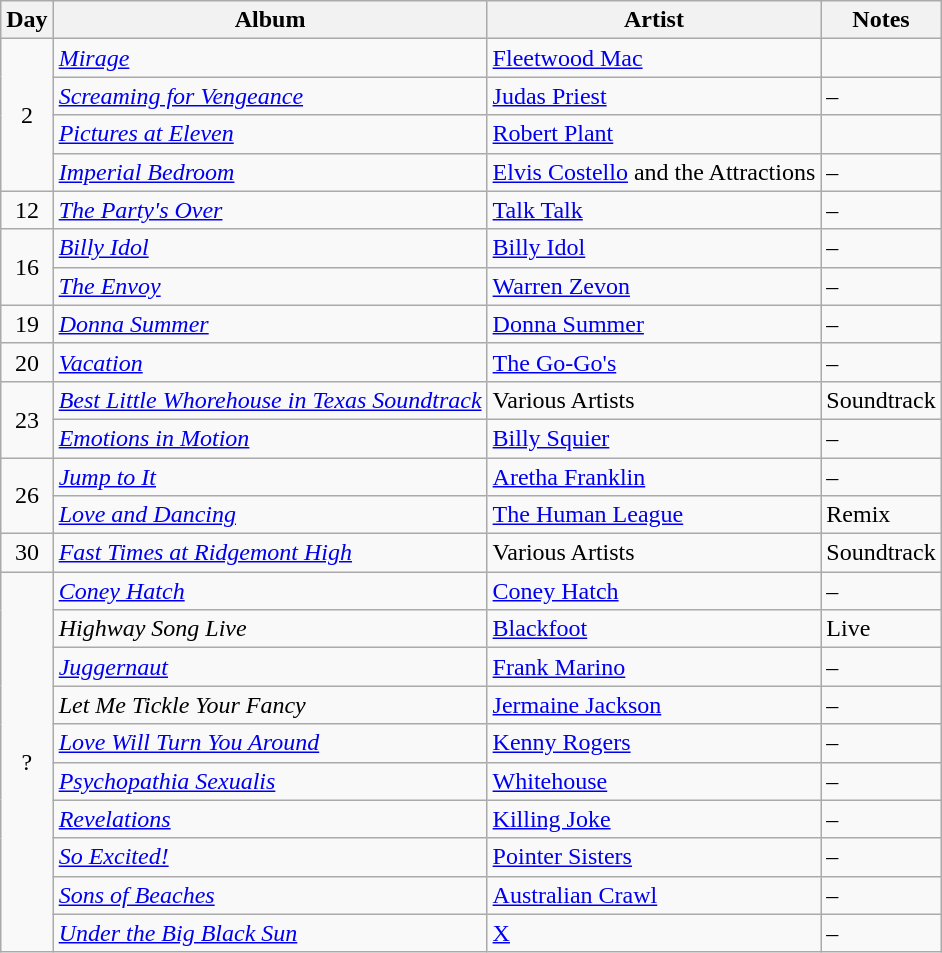<table class="wikitable">
<tr>
<th>Day</th>
<th>Album</th>
<th>Artist</th>
<th>Notes</th>
</tr>
<tr>
<td align="center" rowspan="4">2</td>
<td><em><a href='#'>Mirage</a></em></td>
<td><a href='#'>Fleetwood Mac</a></td>
<td></td>
</tr>
<tr>
<td><em><a href='#'>Screaming for Vengeance</a></em></td>
<td><a href='#'>Judas Priest</a></td>
<td>–</td>
</tr>
<tr>
<td><em><a href='#'>Pictures at Eleven</a></em></td>
<td><a href='#'>Robert Plant</a></td>
<td></td>
</tr>
<tr>
<td><em><a href='#'>Imperial Bedroom</a></em></td>
<td><a href='#'>Elvis Costello</a> and the Attractions</td>
<td>–</td>
</tr>
<tr>
<td align="center" rowspan="1">12</td>
<td><em><a href='#'>The Party's Over</a></em></td>
<td><a href='#'>Talk Talk</a></td>
<td>–</td>
</tr>
<tr>
<td align="center" rowspan="2">16</td>
<td><em><a href='#'>Billy Idol</a></em></td>
<td><a href='#'>Billy Idol</a></td>
<td>–</td>
</tr>
<tr>
<td><em><a href='#'>The Envoy</a></em></td>
<td><a href='#'>Warren Zevon</a></td>
<td>–</td>
</tr>
<tr>
<td align="center" rowspan="1">19</td>
<td><em><a href='#'>Donna Summer</a></em></td>
<td><a href='#'>Donna Summer</a></td>
<td>–</td>
</tr>
<tr>
<td align="center" rowspan="1">20</td>
<td><em><a href='#'>Vacation</a></em></td>
<td><a href='#'>The Go-Go's</a></td>
<td>–</td>
</tr>
<tr>
<td align="center" rowspan="2">23</td>
<td><em><a href='#'>Best Little Whorehouse in Texas Soundtrack</a></em></td>
<td>Various Artists</td>
<td>Soundtrack</td>
</tr>
<tr>
<td><em><a href='#'>Emotions in Motion</a></em></td>
<td><a href='#'>Billy Squier</a></td>
<td>–</td>
</tr>
<tr>
<td align="center" rowspan="2">26</td>
<td><em><a href='#'>Jump to It</a></em></td>
<td><a href='#'>Aretha Franklin</a></td>
<td>–</td>
</tr>
<tr>
<td><em><a href='#'>Love and Dancing</a></em></td>
<td><a href='#'>The Human League</a></td>
<td>Remix</td>
</tr>
<tr>
<td align="center" rowspan="1">30</td>
<td><em><a href='#'>Fast Times at Ridgemont High</a></em></td>
<td>Various Artists</td>
<td>Soundtrack</td>
</tr>
<tr>
<td align="center" rowspan="11">?</td>
<td><em><a href='#'>Coney Hatch</a></em></td>
<td><a href='#'>Coney Hatch</a></td>
<td>–</td>
</tr>
<tr>
<td><em>Highway Song Live</em></td>
<td><a href='#'>Blackfoot</a></td>
<td>Live</td>
</tr>
<tr>
<td><em><a href='#'>Juggernaut</a></em></td>
<td><a href='#'>Frank Marino</a></td>
<td>–</td>
</tr>
<tr>
<td><em>Let Me Tickle Your Fancy</em></td>
<td><a href='#'>Jermaine Jackson</a></td>
<td>–</td>
</tr>
<tr>
<td><em><a href='#'>Love Will Turn You Around</a></em></td>
<td><a href='#'>Kenny Rogers</a></td>
<td>–</td>
</tr>
<tr>
<td><em><a href='#'>Psychopathia Sexualis</a></em></td>
<td><a href='#'>Whitehouse</a></td>
<td>–</td>
</tr>
<tr>
<td><em><a href='#'>Revelations</a></em></td>
<td><a href='#'>Killing Joke</a></td>
<td>–</td>
</tr>
<tr>
<td><em><a href='#'>So Excited!</a></em></td>
<td><a href='#'>Pointer Sisters</a></td>
<td>–</td>
</tr>
<tr>
<td><em><a href='#'>Sons of Beaches</a></em></td>
<td><a href='#'>Australian Crawl</a></td>
<td>–</td>
</tr>
<tr>
<td><em><a href='#'>Under the Big Black Sun</a></em></td>
<td><a href='#'>X</a></td>
<td>–</td>
</tr>
</table>
